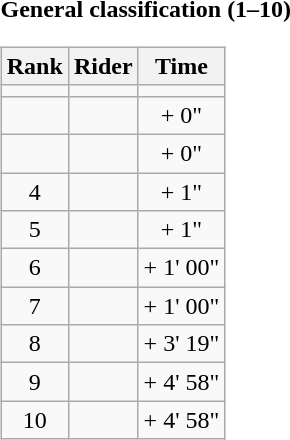<table>
<tr>
<td><strong>General classification (1–10)</strong><br><table class="wikitable">
<tr>
<th scope="col">Rank</th>
<th scope="col">Rider</th>
<th scope="col">Time</th>
</tr>
<tr>
<td style="text-align:center;"></td>
<td></td>
<td style="text-align:center;"></td>
</tr>
<tr>
<td style="text-align:center;"></td>
<td></td>
<td style="text-align:center;">+ 0"</td>
</tr>
<tr>
<td style="text-align:center;"></td>
<td></td>
<td style="text-align:center;">+ 0"</td>
</tr>
<tr>
<td style="text-align:center;">4</td>
<td></td>
<td style="text-align:center;">+ 1"</td>
</tr>
<tr>
<td style="text-align:center;">5</td>
<td></td>
<td style="text-align:center;">+ 1"</td>
</tr>
<tr>
<td style="text-align:center;">6</td>
<td></td>
<td style="text-align:center;">+ 1' 00"</td>
</tr>
<tr>
<td style="text-align:center;">7</td>
<td></td>
<td style="text-align:center;">+ 1' 00"</td>
</tr>
<tr>
<td style="text-align:center;">8</td>
<td></td>
<td style="text-align:center;">+ 3' 19"</td>
</tr>
<tr>
<td style="text-align:center;">9</td>
<td></td>
<td style="text-align:center;">+ 4' 58"</td>
</tr>
<tr>
<td style="text-align:center;">10</td>
<td></td>
<td style="text-align:center;">+ 4' 58"</td>
</tr>
</table>
</td>
</tr>
</table>
